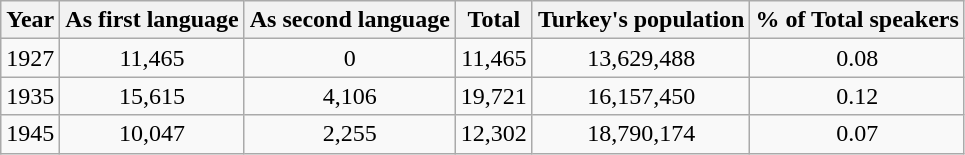<table class="wikitable" style="text-align:center">
<tr>
<th>Year</th>
<th>As first language</th>
<th>As second language</th>
<th>Total</th>
<th>Turkey's population</th>
<th>% of Total speakers</th>
</tr>
<tr>
<td>1927</td>
<td>11,465</td>
<td>0</td>
<td>11,465</td>
<td>13,629,488</td>
<td>0.08</td>
</tr>
<tr>
<td>1935</td>
<td>15,615</td>
<td>4,106</td>
<td>19,721</td>
<td>16,157,450</td>
<td>0.12</td>
</tr>
<tr>
<td>1945</td>
<td>10,047</td>
<td>2,255</td>
<td>12,302</td>
<td>18,790,174</td>
<td>0.07</td>
</tr>
</table>
